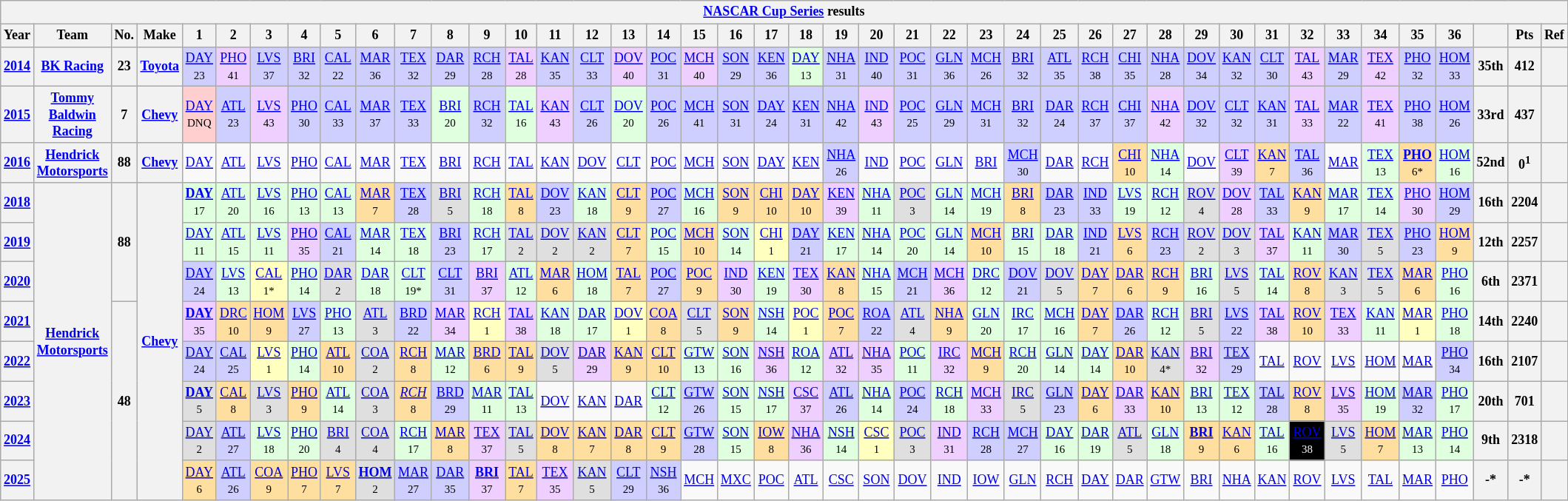<table class="wikitable" style="text-align:center; font-size:75%">
<tr>
<th colspan=46><a href='#'>NASCAR Cup Series</a> results</th>
</tr>
<tr>
<th>Year</th>
<th>Team</th>
<th>No.</th>
<th>Make</th>
<th>1</th>
<th>2</th>
<th>3</th>
<th>4</th>
<th>5</th>
<th>6</th>
<th>7</th>
<th>8</th>
<th>9</th>
<th>10</th>
<th>11</th>
<th>12</th>
<th>13</th>
<th>14</th>
<th>15</th>
<th>16</th>
<th>17</th>
<th>18</th>
<th>19</th>
<th>20</th>
<th>21</th>
<th>22</th>
<th>23</th>
<th>24</th>
<th>25</th>
<th>26</th>
<th>27</th>
<th>28</th>
<th>29</th>
<th>30</th>
<th>31</th>
<th>32</th>
<th>33</th>
<th>34</th>
<th>35</th>
<th>36</th>
<th></th>
<th>Pts</th>
<th>Ref</th>
</tr>
<tr>
<th><a href='#'>2014</a></th>
<th><a href='#'>BK Racing</a></th>
<th>23</th>
<th><a href='#'>Toyota</a></th>
<td style="background:#CFCFFF;"><a href='#'>DAY</a><br><small>23</small></td>
<td style="background:#EFCFFF;"><a href='#'>PHO</a><br><small>41</small></td>
<td style="background:#CFCFFF;"><a href='#'>LVS</a><br><small>37</small></td>
<td style="background:#CFCFFF;"><a href='#'>BRI</a><br><small>32</small></td>
<td style="background:#CFCFFF;"><a href='#'>CAL</a><br><small>22</small></td>
<td style="background:#CFCFFF;"><a href='#'>MAR</a><br><small>36</small></td>
<td style="background:#CFCFFF;"><a href='#'>TEX</a><br><small>32</small></td>
<td style="background:#CFCFFF;"><a href='#'>DAR</a><br><small>29</small></td>
<td style="background:#CFCFFF;"><a href='#'>RCH</a><br><small>28</small></td>
<td style="background:#EFCFFF;"><a href='#'>TAL</a><br><small>28</small></td>
<td style="background:#CFCFFF;"><a href='#'>KAN</a><br><small>35</small></td>
<td style="background:#CFCFFF;"><a href='#'>CLT</a><br><small>33</small></td>
<td style="background:#EFCFFF;"><a href='#'>DOV</a><br><small>40</small></td>
<td style="background:#CFCFFF;"><a href='#'>POC</a><br><small>31</small></td>
<td style="background:#EFCFFF;"><a href='#'>MCH</a><br><small>40</small></td>
<td style="background:#CFCFFF;"><a href='#'>SON</a><br><small>29</small></td>
<td style="background:#CFCFFF;"><a href='#'>KEN</a><br><small>36</small></td>
<td style="background:#DFFFDF;"><a href='#'>DAY</a><br><small>13</small></td>
<td style="background:#CFCFFF;"><a href='#'>NHA</a><br><small>31</small></td>
<td style="background:#CFCFFF;"><a href='#'>IND</a><br><small>40</small></td>
<td style="background:#CFCFFF;"><a href='#'>POC</a><br><small>31</small></td>
<td style="background:#CFCFFF;"><a href='#'>GLN</a><br><small>36</small></td>
<td style="background:#CFCFFF;"><a href='#'>MCH</a><br><small>26</small></td>
<td style="background:#CFCFFF;"><a href='#'>BRI</a><br><small>32</small></td>
<td style="background:#CFCFFF;"><a href='#'>ATL</a><br><small>35</small></td>
<td style="background:#CFCFFF;"><a href='#'>RCH</a><br><small>38</small></td>
<td style="background:#CFCFFF;"><a href='#'>CHI</a><br><small>35</small></td>
<td style="background:#CFCFFF;"><a href='#'>NHA</a><br><small>28</small></td>
<td style="background:#CFCFFF;"><a href='#'>DOV</a><br><small>34</small></td>
<td style="background:#CFCFFF;"><a href='#'>KAN</a><br><small>32</small></td>
<td style="background:#CFCFFF;"><a href='#'>CLT</a><br><small>30</small></td>
<td style="background:#EFCFFF;"><a href='#'>TAL</a><br><small>43</small></td>
<td style="background:#CFCFFF;"><a href='#'>MAR</a><br><small>29</small></td>
<td style="background:#EFCFFF;"><a href='#'>TEX</a><br><small>42</small></td>
<td style="background:#CFCFFF;"><a href='#'>PHO</a><br><small>32</small></td>
<td style="background:#CFCFFF;"><a href='#'>HOM</a><br><small>33</small></td>
<th>35th</th>
<th>412</th>
<th></th>
</tr>
<tr>
<th><a href='#'>2015</a></th>
<th><a href='#'>Tommy Baldwin Racing</a></th>
<th>7</th>
<th><a href='#'>Chevy</a></th>
<td style="background:#FFCFCF;"><a href='#'>DAY</a><br><small>DNQ</small></td>
<td style="background:#CFCFFF;"><a href='#'>ATL</a><br><small>23</small></td>
<td style="background:#EFCFFF;"><a href='#'>LVS</a><br><small>43</small></td>
<td style="background:#CFCFFF;"><a href='#'>PHO</a><br><small>30</small></td>
<td style="background:#CFCFFF;"><a href='#'>CAL</a><br><small>33</small></td>
<td style="background:#CFCFFF;"><a href='#'>MAR</a><br><small>37</small></td>
<td style="background:#CFCFFF;"><a href='#'>TEX</a><br><small>33</small></td>
<td style="background:#DFFFDF;"><a href='#'>BRI</a><br><small>20</small></td>
<td style="background:#CFCFFF;"><a href='#'>RCH</a><br><small>32</small></td>
<td style="background:#DFFFDF;"><a href='#'>TAL</a><br><small>16</small></td>
<td style="background:#EFCFFF;"><a href='#'>KAN</a><br><small>43</small></td>
<td style="background:#CFCFFF;"><a href='#'>CLT</a><br><small>26</small></td>
<td style="background:#DFFFDF;"><a href='#'>DOV</a><br><small>20</small></td>
<td style="background:#CFCFFF;"><a href='#'>POC</a><br><small>26</small></td>
<td style="background:#CFCFFF;"><a href='#'>MCH</a><br><small>41</small></td>
<td style="background:#CFCFFF;"><a href='#'>SON</a><br><small>31</small></td>
<td style="background:#CFCFFF;"><a href='#'>DAY</a><br><small>24</small></td>
<td style="background:#CFCFFF;"><a href='#'>KEN</a><br><small>31</small></td>
<td style="background:#CFCFFF;"><a href='#'>NHA</a><br><small>42</small></td>
<td style="background:#EFCFFF;"><a href='#'>IND</a><br><small>43</small></td>
<td style="background:#CFCFFF;"><a href='#'>POC</a><br><small>25</small></td>
<td style="background:#CFCFFF;"><a href='#'>GLN</a><br><small>29</small></td>
<td style="background:#CFCFFF;"><a href='#'>MCH</a><br><small>31</small></td>
<td style="background:#CFCFFF;"><a href='#'>BRI</a><br><small>32</small></td>
<td style="background:#CFCFFF;"><a href='#'>DAR</a><br><small>24</small></td>
<td style="background:#CFCFFF;"><a href='#'>RCH</a><br><small>37</small></td>
<td style="background:#CFCFFF;"><a href='#'>CHI</a><br><small>37</small></td>
<td style="background:#EFCFFF;"><a href='#'>NHA</a><br><small>42</small></td>
<td style="background:#CFCFFF;"><a href='#'>DOV</a><br><small>32</small></td>
<td style="background:#CFCFFF;"><a href='#'>CLT</a><br><small>32</small></td>
<td style="background:#CFCFFF;"><a href='#'>KAN</a><br><small>31</small></td>
<td style="background:#EFCFFF;"><a href='#'>TAL</a><br><small>33</small></td>
<td style="background:#CFCFFF;"><a href='#'>MAR</a><br><small>22</small></td>
<td style="background:#EFCFFF;"><a href='#'>TEX</a><br><small>41</small></td>
<td style="background:#CFCFFF;"><a href='#'>PHO</a><br><small>38</small></td>
<td style="background:#CFCFFF;"><a href='#'>HOM</a><br><small>26</small></td>
<th>33rd</th>
<th>437</th>
<th></th>
</tr>
<tr>
<th><a href='#'>2016</a></th>
<th><a href='#'>Hendrick Motorsports</a></th>
<th>88</th>
<th><a href='#'>Chevy</a></th>
<td><a href='#'>DAY</a></td>
<td><a href='#'>ATL</a></td>
<td><a href='#'>LVS</a></td>
<td><a href='#'>PHO</a></td>
<td><a href='#'>CAL</a></td>
<td><a href='#'>MAR</a></td>
<td><a href='#'>TEX</a></td>
<td><a href='#'>BRI</a></td>
<td><a href='#'>RCH</a></td>
<td><a href='#'>TAL</a></td>
<td><a href='#'>KAN</a></td>
<td><a href='#'>DOV</a></td>
<td><a href='#'>CLT</a></td>
<td><a href='#'>POC</a></td>
<td><a href='#'>MCH</a></td>
<td><a href='#'>SON</a></td>
<td><a href='#'>DAY</a></td>
<td><a href='#'>KEN</a></td>
<td style="background:#CFCFFF;"><a href='#'>NHA</a><br><small>26</small></td>
<td><a href='#'>IND</a></td>
<td><a href='#'>POC</a></td>
<td><a href='#'>GLN</a></td>
<td><a href='#'>BRI</a></td>
<td style="background:#CFCFFF;"><a href='#'>MCH</a><br><small>30</small></td>
<td><a href='#'>DAR</a></td>
<td><a href='#'>RCH</a></td>
<td style="background:#FFDF9F;"><a href='#'>CHI</a><br><small>10</small></td>
<td style="background:#DFFFDF;"><a href='#'>NHA</a><br><small>14</small></td>
<td><a href='#'>DOV</a></td>
<td style="background:#EFCFFF;"><a href='#'>CLT</a><br><small>39</small></td>
<td style="background:#FFDF9F;"><a href='#'>KAN</a><br><small>7</small></td>
<td style="background:#CFCFFF;"><a href='#'>TAL</a><br><small>36</small></td>
<td><a href='#'>MAR</a></td>
<td style="background:#DFFFDF;"><a href='#'>TEX</a><br><small>13</small></td>
<td style="background:#FFDF9F;"><strong><a href='#'>PHO</a></strong><br><small>6*</small></td>
<td style="background:#DFFFDF;"><a href='#'>HOM</a><br><small>16</small></td>
<th>52nd</th>
<th>0<sup>1</sup></th>
<th></th>
</tr>
<tr>
<th><a href='#'>2018</a></th>
<th rowspan=8><a href='#'>Hendrick Motorsports</a></th>
<th rowspan=3>88</th>
<th rowspan=8><a href='#'>Chevy</a></th>
<td style="background:#DFFFDF;"><strong><a href='#'>DAY</a></strong><br><small>17</small></td>
<td style="background:#DFFFDF;"><a href='#'>ATL</a><br><small>20</small></td>
<td style="background:#DFFFDF;"><a href='#'>LVS</a><br><small>16</small></td>
<td style="background:#DFFFDF;"><a href='#'>PHO</a><br><small>13</small></td>
<td style="background:#DFFFDF;"><a href='#'>CAL</a><br><small>13</small></td>
<td style="background:#FFDF9F;"><a href='#'>MAR</a><br><small>7</small></td>
<td style="background:#CFCFFF;"><a href='#'>TEX</a><br><small>28</small></td>
<td style="background:#DFDFDF;"><a href='#'>BRI</a><br><small>5</small></td>
<td style="background:#DFFFDF;"><a href='#'>RCH</a><br><small>18</small></td>
<td style="background:#FFDF9F;"><a href='#'>TAL</a><br><small>8</small></td>
<td style="background:#CFCFFF;"><a href='#'>DOV</a><br><small>23</small></td>
<td style="background:#DFFFDF;"><a href='#'>KAN</a><br><small>18</small></td>
<td style="background:#FFDF9F;"><a href='#'>CLT</a><br><small>9</small></td>
<td style="background:#CFCFFF;"><a href='#'>POC</a><br><small>27</small></td>
<td style="background:#DFFFDF;"><a href='#'>MCH</a><br><small>16</small></td>
<td style="background:#FFDF9F;"><a href='#'>SON</a><br><small>9</small></td>
<td style="background:#FFDF9F;"><a href='#'>CHI</a><br><small>10</small></td>
<td style="background:#FFDF9F;"><a href='#'>DAY</a><br><small>10</small></td>
<td style="background:#EFCFFF;"><a href='#'>KEN</a><br><small>39</small></td>
<td style="background:#DFFFDF;"><a href='#'>NHA</a><br><small>11</small></td>
<td style="background:#DFDFDF;"><a href='#'>POC</a><br><small>3</small></td>
<td style="background:#DFFFDF;"><a href='#'>GLN</a><br><small>14</small></td>
<td style="background:#DFFFDF;"><a href='#'>MCH</a><br><small>19</small></td>
<td style="background:#FFDF9F;"><a href='#'>BRI</a><br><small>8</small></td>
<td style="background:#CFCFFF;"><a href='#'>DAR</a><br><small>23</small></td>
<td style="background:#CFCFFF;"><a href='#'>IND</a><br><small>33</small></td>
<td style="background:#DFFFDF;"><a href='#'>LVS</a><br><small>19</small></td>
<td style="background:#DFFFDF;"><a href='#'>RCH</a><br><small>12</small></td>
<td style="background:#DFDFDF;"><a href='#'>ROV</a><br><small>4</small></td>
<td style="background:#EFCFFF;"><a href='#'>DOV</a><br><small>28</small></td>
<td style="background:#CFCFFF;"><a href='#'>TAL</a><br><small>33</small></td>
<td style="background:#FFDF9F;"><a href='#'>KAN</a><br><small>9</small></td>
<td style="background:#DFFFDF;"><a href='#'>MAR</a><br><small>17</small></td>
<td style="background:#DFFFDF;"><a href='#'>TEX</a><br><small>14</small></td>
<td style="background:#EFCFFF;"><a href='#'>PHO</a><br><small>30</small></td>
<td style="background:#CFCFFF;"><a href='#'>HOM</a><br><small>29</small></td>
<th>16th</th>
<th>2204</th>
<th></th>
</tr>
<tr>
<th><a href='#'>2019</a></th>
<td style="background:#DFFFDF;"><a href='#'>DAY</a><br><small>11</small></td>
<td style="background:#DFFFDF;"><a href='#'>ATL</a><br><small>15</small></td>
<td style="background:#DFFFDF;"><a href='#'>LVS</a><br><small>11</small></td>
<td style="background:#EFCFFF;"><a href='#'>PHO</a><br><small>35</small></td>
<td style="background:#CFCFFF;"><a href='#'>CAL</a><br><small>21</small></td>
<td style="background:#DFFFDF;"><a href='#'>MAR</a><br><small>14</small></td>
<td style="background:#DFFFDF;"><a href='#'>TEX</a><br><small>18</small></td>
<td style="background:#CFCFFF;"><a href='#'>BRI</a><br><small>23</small></td>
<td style="background:#DFFFDF;"><a href='#'>RCH</a><br><small>17</small></td>
<td style="background:#DFDFDF;"><a href='#'>TAL</a><br><small>2</small></td>
<td style="background:#DFDFDF;"><a href='#'>DOV</a><br><small>2</small></td>
<td style="background:#DFDFDF;"><a href='#'>KAN</a><br><small>2</small></td>
<td style="background:#FFDF9F;"><a href='#'>CLT</a><br><small>7</small></td>
<td style="background:#DFFFDF;"><a href='#'>POC</a><br><small>15</small></td>
<td style="background:#FFDF9F;"><a href='#'>MCH</a><br><small>10</small></td>
<td style="background:#DFFFDF;"><a href='#'>SON</a><br><small>14</small></td>
<td style="background:#FFFFBF;"><a href='#'>CHI</a><br><small>1</small></td>
<td style="background:#CFCFFF;"><a href='#'>DAY</a><br><small>21</small></td>
<td style="background:#DFFFDF;"><a href='#'>KEN</a><br><small>17</small></td>
<td style="background:#DFFFDF;"><a href='#'>NHA</a><br><small>14</small></td>
<td style="background:#DFFFDF;"><a href='#'>POC</a><br><small>20</small></td>
<td style="background:#DFFFDF;"><a href='#'>GLN</a><br><small>14</small></td>
<td style="background:#FFDF9F;"><a href='#'>MCH</a><br><small>10</small></td>
<td style="background:#DFFFDF;"><a href='#'>BRI</a><br><small>15</small></td>
<td style="background:#DFFFDF;"><a href='#'>DAR</a><br><small>18</small></td>
<td style="background:#CFCFFF;"><a href='#'>IND</a><br><small>21</small></td>
<td style="background:#FFDF9F;"><a href='#'>LVS</a><br><small>6</small></td>
<td style="background:#CFCFFF;"><a href='#'>RCH</a><br><small>23</small></td>
<td style="background:#DFDFDF;"><a href='#'>ROV</a><br><small>2</small></td>
<td style="background:#DFDFDF;"><a href='#'>DOV</a><br><small>3</small></td>
<td style="background:#EFCFFF;"><a href='#'>TAL</a><br><small>37</small></td>
<td style="background:#DFFFDF;"><a href='#'>KAN</a><br><small>11</small></td>
<td style="background:#CFCFFF;"><a href='#'>MAR</a><br><small>30</small></td>
<td style="background:#DFDFDF;"><a href='#'>TEX</a><br><small>5</small></td>
<td style="background:#CFCFFF;"><a href='#'>PHO</a><br><small>23</small></td>
<td style="background:#FFDF9F;"><a href='#'>HOM</a><br><small>9</small></td>
<th>12th</th>
<th>2257</th>
<th></th>
</tr>
<tr>
<th><a href='#'>2020</a></th>
<td style="background:#CFCFFF;"><a href='#'>DAY</a><br><small>24</small></td>
<td style="background:#DFFFDF;"><a href='#'>LVS</a><br><small>13</small></td>
<td style="background:#FFFFBF;"><a href='#'>CAL</a><br><small>1*</small></td>
<td style="background:#DFFFDF;"><a href='#'>PHO</a><br><small>14</small></td>
<td style="background:#DFDFDF;"><a href='#'>DAR</a><br><small>2</small></td>
<td style="background:#DFFFDF;"><a href='#'>DAR</a><br><small>18</small></td>
<td style="background:#DFFFDF;"><a href='#'>CLT</a><br><small>19*</small></td>
<td style="background:#CFCFFF;"><a href='#'>CLT</a><br><small>31</small></td>
<td style="background:#EFCFFF;"><a href='#'>BRI</a><br><small>37</small></td>
<td style="background:#DFFFDF;"><a href='#'>ATL</a><br><small>12</small></td>
<td style="background:#FFDF9F;"><a href='#'>MAR</a><br><small>6</small></td>
<td style="background:#DFFFDF;"><a href='#'>HOM</a><br><small>18</small></td>
<td style="background:#FFDF9F;"><a href='#'>TAL</a><br><small>7</small></td>
<td style="background:#CFCFFF;"><a href='#'>POC</a><br><small>27</small></td>
<td style="background:#FFDF9F;"><a href='#'>POC</a><br><small>9</small></td>
<td style="background:#EFCFFF;"><a href='#'>IND</a><br><small>30</small></td>
<td style="background:#DFFFDF;"><a href='#'>KEN</a><br><small>19</small></td>
<td style="background:#EFCFFF;"><a href='#'>TEX</a><br><small>30</small></td>
<td style="background:#FFDF9F;"><a href='#'>KAN</a><br><small>8</small></td>
<td style="background:#DFFFDF;"><a href='#'>NHA</a><br><small>15</small></td>
<td style="background:#CFCFFF;"><a href='#'>MCH</a><br><small>21</small></td>
<td style="background:#EFCFFF;"><a href='#'>MCH</a><br><small>36</small></td>
<td style="background:#DFFFDF;"><a href='#'>DRC</a><br><small>12</small></td>
<td style="background:#CFCFFF;"><a href='#'>DOV</a><br><small>21</small></td>
<td style="background:#DFDFDF;"><a href='#'>DOV</a><br><small>5</small></td>
<td style="background:#FFDF9F;"><a href='#'>DAY</a><br><small>7</small></td>
<td style="background:#FFDF9F;"><a href='#'>DAR</a><br><small>6</small></td>
<td style="background:#FFDF9F;"><a href='#'>RCH</a><br><small>9</small></td>
<td style="background:#DFFFDF;"><a href='#'>BRI</a><br><small>16</small></td>
<td style="background:#DFDFDF;"><a href='#'>LVS</a><br><small>5</small></td>
<td style="background:#DFFFDF;"><a href='#'>TAL</a><br><small>14</small></td>
<td style="background:#FFDF9F;"><a href='#'>ROV</a><br><small>8</small></td>
<td style="background:#DFDFDF;"><a href='#'>KAN</a><br><small>3</small></td>
<td style="background:#DFDFDF;"><a href='#'>TEX</a><br><small>5</small></td>
<td style="background:#FFDF9F;"><a href='#'>MAR</a><br><small>6</small></td>
<td style="background:#DFFFDF;"><a href='#'>PHO</a><br><small>16</small></td>
<th>6th</th>
<th>2371</th>
<th></th>
</tr>
<tr>
<th><a href='#'>2021</a></th>
<th rowspan=5>48</th>
<td style="background:#EFCFFF;"><strong><a href='#'>DAY</a></strong><br><small>35</small></td>
<td style="background:#FFDF9F;"><a href='#'>DRC</a><br><small>10</small></td>
<td style="background:#FFDF9F;"><a href='#'>HOM</a><br><small>9</small></td>
<td style="background:#CFCFFF;"><a href='#'>LVS</a><br><small>27</small></td>
<td style="background:#DFFFDF;"><a href='#'>PHO</a><br><small>13</small></td>
<td style="background:#DFDFDF;"><a href='#'>ATL</a><br><small>3</small></td>
<td style="background:#CFCFFF;"><a href='#'>BRD</a><br><small>22</small></td>
<td style="background:#EFCFFF;"><a href='#'>MAR</a><br><small>34</small></td>
<td style="background:#FFFFBF;"><a href='#'>RCH</a><br><small>1</small></td>
<td style="background:#EFCFFF;"><a href='#'>TAL</a><br><small>38</small></td>
<td style="background:#DFFFDF;"><a href='#'>KAN</a><br><small>18</small></td>
<td style="background:#DFFFDF;"><a href='#'>DAR</a><br><small>17</small></td>
<td style="background:#FFFFBF;"><a href='#'>DOV</a><br><small>1</small></td>
<td style="background:#FFDF9F;"><a href='#'>COA</a><br><small>8</small></td>
<td style="background:#DFDFDF;"><a href='#'>CLT</a><br><small>5</small></td>
<td style="background:#FFDF9F;"><a href='#'>SON</a><br><small>9</small></td>
<td style="background:#DFFFDF;"><a href='#'>NSH</a><br><small>14</small></td>
<td style="background:#FFFFBF;"><a href='#'>POC</a><br><small>1</small></td>
<td style="background:#FFDF9F;"><a href='#'>POC</a><br><small>7</small></td>
<td style="background:#CFCFFF;"><a href='#'>ROA</a><br><small>22</small></td>
<td style="background:#DFDFDF;"><a href='#'>ATL</a><br><small>4</small></td>
<td style="background:#FFDF9F;"><a href='#'>NHA</a><br><small>9</small></td>
<td style="background:#DFFFDF;"><a href='#'>GLN</a><br><small>20</small></td>
<td style="background:#DFFFDF;"><a href='#'>IRC</a><br><small>17</small></td>
<td style="background:#DFFFDF;"><a href='#'>MCH</a><br><small>16</small></td>
<td style="background:#FFDF9F;"><a href='#'>DAY</a><br><small>7</small></td>
<td style="background:#CFCFFF;"><a href='#'>DAR</a><br><small>26</small></td>
<td style="background:#DFFFDF;"><a href='#'>RCH</a><br><small>12</small></td>
<td style="background:#DFDFDF;"><a href='#'>BRI</a><br><small>5</small></td>
<td style="background:#CFCFFF;"><a href='#'>LVS</a><br><small>22</small></td>
<td style="background:#EFCFFF;"><a href='#'>TAL</a><br><small>38</small></td>
<td style="background:#FFDF9F;"><a href='#'>ROV</a><br><small>10</small></td>
<td style="background:#EFCFFF;"><a href='#'>TEX</a><br><small>33</small></td>
<td style="background:#DFFFDF;"><a href='#'>KAN</a><br><small>11</small></td>
<td style="background:#FFFFBF;"><a href='#'>MAR</a><br><small>1</small></td>
<td style="background:#DFFFDF;"><a href='#'>PHO</a><br><small>18</small></td>
<th>14th</th>
<th>2240</th>
<th></th>
</tr>
<tr>
<th><a href='#'>2022</a></th>
<td style="background:#CFCFFF;"><a href='#'>DAY</a><br><small>24</small></td>
<td style="background:#CFCFFF;"><a href='#'>CAL</a><br><small>25</small></td>
<td style="background:#FFFFBF;"><a href='#'>LVS</a><br><small>1</small></td>
<td style="background:#DFFFDF;"><a href='#'>PHO</a><br><small>14</small></td>
<td style="background:#FFDF9F;"><a href='#'>ATL</a><br><small>10</small></td>
<td style="background:#DFDFDF;"><a href='#'>COA</a><br><small>2</small></td>
<td style="background:#FFDF9F;"><a href='#'>RCH</a><br><small>8</small></td>
<td style="background:#DFFFDF;"><a href='#'>MAR</a><br><small>12</small></td>
<td style="background:#FFDF9F;"><a href='#'>BRD</a><br><small>6</small></td>
<td style="background:#FFDF9F;"><a href='#'>TAL</a><br><small>9</small></td>
<td style="background:#DFDFDF;"><a href='#'>DOV</a><br><small>5</small></td>
<td style="background:#EFCFFF;"><a href='#'>DAR</a><br><small>29</small></td>
<td style="background:#FFDF9F;"><a href='#'>KAN</a><br><small>9</small></td>
<td style="background:#FFDF9F;"><a href='#'>CLT</a><br><small>10</small></td>
<td style="background:#DFFFDF;"><a href='#'>GTW</a><br><small>13</small></td>
<td style="background:#DFFFDF;"><a href='#'>SON</a><br><small>16</small></td>
<td style="background:#EFCFFF;"><a href='#'>NSH</a><br><small>36</small></td>
<td style="background:#DFFFDF;"><a href='#'>ROA</a><br><small>12</small></td>
<td style="background:#EFCFFF;"><a href='#'>ATL</a><br><small>32</small></td>
<td style="background:#EFCFFF;"><a href='#'>NHA</a><br><small>35</small></td>
<td style="background:#DFFFDF;"><a href='#'>POC</a><br><small>11</small></td>
<td style="background:#EFCFFF;"><a href='#'>IRC</a><br><small>32</small></td>
<td style="background:#FFDF9F;"><a href='#'>MCH</a><br><small>9</small></td>
<td style="background:#DFFFDF;"><a href='#'>RCH</a><br><small>20</small></td>
<td style="background:#DFFFDF;"><a href='#'>GLN</a><br><small>14</small></td>
<td style="background:#DFFFDF;"><a href='#'>DAY</a><br><small>14</small></td>
<td style="background:#FFDF9F;"><a href='#'>DAR</a><br><small>10</small></td>
<td style="background:#DFDFDF;"><a href='#'>KAN</a><br><small>4*</small></td>
<td style="background:#EFCFFF;"><a href='#'>BRI</a><br><small>32</small></td>
<td style="background:#CFCFFF;"><a href='#'>TEX</a><br><small>29</small></td>
<td><a href='#'>TAL</a></td>
<td><a href='#'>ROV</a></td>
<td><a href='#'>LVS</a></td>
<td><a href='#'>HOM</a></td>
<td><a href='#'>MAR</a></td>
<td style="background:#CFCFFF;"><a href='#'>PHO</a><br><small>34</small></td>
<th>16th</th>
<th>2107</th>
<th></th>
</tr>
<tr>
<th><a href='#'>2023</a></th>
<td style="background:#DFDFDF;"><strong><a href='#'>DAY</a></strong><br><small>5</small></td>
<td style="background:#FFDF9F;"><a href='#'>CAL</a><br><small>8</small></td>
<td style="background:#DFDFDF;"><a href='#'>LVS</a><br><small>3</small></td>
<td style="background:#FFDF9F;"><a href='#'>PHO</a><br><small>9</small></td>
<td style="background:#DFFFDF;"><a href='#'>ATL</a><br><small>14</small></td>
<td style="background:#DFDFDF;"><a href='#'>COA</a><br><small>3</small></td>
<td style="background:#FFDF9F;"><em><a href='#'>RCH</a></em><br><small>8</small></td>
<td style="background:#CFCFFF;"><a href='#'>BRD</a><br><small>29</small></td>
<td style="background:#DFFFDF;"><a href='#'>MAR</a><br><small>11</small></td>
<td style="background:#DFFFDF;"><a href='#'>TAL</a><br><small>13</small></td>
<td><a href='#'>DOV</a></td>
<td><a href='#'>KAN</a></td>
<td><a href='#'>DAR</a></td>
<td style="background:#DFFFDF;"><a href='#'>CLT</a><br><small>12</small></td>
<td style="background:#CFCFFF;"><a href='#'>GTW</a><br><small>26</small></td>
<td style="background:#DFFFDF;"><a href='#'>SON</a><br><small>15</small></td>
<td style="background:#DFFFDF;"><a href='#'>NSH</a><br><small>17</small></td>
<td style="background:#EFCFFF;"><a href='#'>CSC</a><br><small>37</small></td>
<td style="background:#CFCFFF;"><a href='#'>ATL</a><br><small>26</small></td>
<td style="background:#DFFFDF;"><a href='#'>NHA</a><br><small>14</small></td>
<td style="background:#CFCFFF;"><a href='#'>POC</a><br><small>24</small></td>
<td style="background:#DFFFDF;"><a href='#'>RCH</a><br><small>18</small></td>
<td style="background:#EFCFFF;"><a href='#'>MCH</a><br><small>33</small></td>
<td style="background:#DFDFDF;"><a href='#'>IRC</a><br><small>5</small></td>
<td style="background:#CFCFFF;"><a href='#'>GLN</a><br><small>23</small></td>
<td style="background:#FFDF9F;"><a href='#'>DAY</a><br><small>6</small></td>
<td style="background:#EFCFFF;"><a href='#'>DAR</a><br><small>33</small></td>
<td style="background:#FFDF9F;"><a href='#'>KAN</a><br><small>10</small></td>
<td style="background:#DFFFDF;"><a href='#'>BRI</a><br><small>13</small></td>
<td style="background:#DFFFDF;"><a href='#'>TEX</a><br><small>12</small></td>
<td style="background:#CFCFFF;"><a href='#'>TAL</a><br><small>28</small></td>
<td style="background:#FFDF9F;"><a href='#'>ROV</a><br><small>8</small></td>
<td style="background:#EFCFFF;"><a href='#'>LVS</a><br><small>35</small></td>
<td style="background:#DFFFDF;"><a href='#'>HOM</a><br><small>19</small></td>
<td style="background:#CFCFFF;"><a href='#'>MAR</a><br><small>32</small></td>
<td style="background:#DFFFDF;"><a href='#'>PHO</a><br><small>17</small></td>
<th>20th</th>
<th>701</th>
<th></th>
</tr>
<tr>
<th><a href='#'>2024</a></th>
<td style="background:#DFDFDF;"><a href='#'>DAY</a><br><small>2</small></td>
<td style="background:#CFCFFF;"><a href='#'>ATL</a><br><small>27</small></td>
<td style="background:#DFFFDF;"><a href='#'>LVS</a><br><small>18</small></td>
<td style="background:#DFFFDF;"><a href='#'>PHO</a><br><small>20</small></td>
<td style="background:#DFDFDF;"><a href='#'>BRI</a><br><small>4</small></td>
<td style="background:#DFDFDF;"><a href='#'>COA</a><br><small>4</small></td>
<td style="background:#DFFFDF;"><a href='#'>RCH</a><br><small>17</small></td>
<td style="background:#FFDF9F;"><a href='#'>MAR</a><br><small>8</small></td>
<td style="background:#EFCFFF;"><a href='#'>TEX</a><br><small>37</small></td>
<td style="background:#DFDFDF;"><a href='#'>TAL</a><br><small>5</small></td>
<td style="background:#FFDF9F;"><a href='#'>DOV</a><br><small>8</small></td>
<td style="background:#FFDF9F;"><a href='#'>KAN</a><br><small>7</small></td>
<td style="background:#FFDF9F;"><a href='#'>DAR</a><br><small>8</small></td>
<td style="background:#FFDF9F;"><a href='#'>CLT</a><br><small>9</small></td>
<td style="background:#CFCFFF;"><a href='#'>GTW</a><br><small>28</small></td>
<td style="background:#DFFFDF;"><a href='#'>SON</a><br><small>15</small></td>
<td style="background:#FFDF9F;"><a href='#'>IOW</a><br><small>8</small></td>
<td style="background:#EFCFFF;"><a href='#'>NHA</a><br><small>36</small></td>
<td style="background:#DFFFDF;"><a href='#'>NSH</a><br><small>14</small></td>
<td style="background:#FFFFBF;"><a href='#'>CSC</a><br><small>1</small></td>
<td style="background:#DFDFDF;"><a href='#'>POC</a><br><small>3</small></td>
<td style="background:#EFCFFF;"><a href='#'>IND</a><br><small>31</small></td>
<td style="background:#CFCFFF;"><a href='#'>RCH</a><br><small>28</small></td>
<td style="background:#CFCFFF;"><a href='#'>MCH</a><br><small>27</small></td>
<td style="background:#DFFFDF;"><a href='#'>DAY</a><br><small>16</small></td>
<td style="background:#DFFFDF;"><a href='#'>DAR</a><br><small>19</small></td>
<td style="background:#DFDFDF;"><a href='#'>ATL</a><br><small>5</small></td>
<td style="background:#DFFFDF;"><a href='#'>GLN</a><br><small>18</small></td>
<td style="background:#FFDF9F;"><strong><a href='#'>BRI</a></strong><br><small>9</small></td>
<td style="background:#FFDF9F;"><a href='#'>KAN</a><br><small>6</small></td>
<td style="background:#DFFFDF;"><a href='#'>TAL</a><br><small>16</small></td>
<td style="background:#000000; color:white;"><a href='#'><span>ROV</span></a><br><small>38</small></td>
<td style="background:#DFDFDF;"><a href='#'>LVS</a><br><small>5</small></td>
<td style="background:#FFDF9F;"><a href='#'>HOM</a><br><small>7</small></td>
<td style="background:#DFFFDF;"><a href='#'>MAR</a><br><small>13</small></td>
<td style="background:#DFFFDF;"><a href='#'>PHO</a><br><small>14</small></td>
<th>9th</th>
<th>2318</th>
<th></th>
</tr>
<tr>
<th><a href='#'>2025</a></th>
<td style="background:#FFDF9F;"><a href='#'>DAY</a><br><small>6</small></td>
<td style="background:#CFCFFF;"><a href='#'>ATL</a><br><small>26</small></td>
<td style="background:#FFDF9F;"><a href='#'>COA</a><br><small>9</small></td>
<td style="background:#FFDF9F;"><a href='#'>PHO</a><br><small>7</small></td>
<td style="background:#FFDF9F;"><a href='#'>LVS</a><br><small>7</small></td>
<td style="background:#DFDFDF;"><strong><a href='#'>HOM</a></strong><br><small>2</small></td>
<td style="background:#CFCFFF;"><a href='#'>MAR</a><br><small>27</small></td>
<td style="background:#CFCFFF;"><a href='#'>DAR</a><br><small>35</small></td>
<td style="background:#EFCFFF;"><strong><a href='#'>BRI</a></strong><br><small>37</small></td>
<td style="background:#FFDF9F;"><a href='#'>TAL</a><br><small>7</small></td>
<td style="background:#EFCFFF;"><a href='#'>TEX</a><br><small>35</small></td>
<td style="background:#DFDFDF;"><a href='#'>KAN</a><br><small>5</small></td>
<td style="background:#CFCFFF;"><a href='#'>CLT</a><br><small>29</small></td>
<td style="background:#CFCFFF;"><a href='#'>NSH</a><br><small>36</small></td>
<td style="background:#;"><a href='#'>MCH</a><br><small></small></td>
<td><a href='#'>MXC</a></td>
<td><a href='#'>POC</a></td>
<td><a href='#'>ATL</a></td>
<td><a href='#'>CSC</a></td>
<td><a href='#'>SON</a></td>
<td><a href='#'>DOV</a></td>
<td><a href='#'>IND</a></td>
<td><a href='#'>IOW</a></td>
<td><a href='#'>GLN</a></td>
<td><a href='#'>RCH</a></td>
<td><a href='#'>DAY</a></td>
<td><a href='#'>DAR</a></td>
<td><a href='#'>GTW</a></td>
<td><a href='#'>BRI</a></td>
<td><a href='#'>NHA</a></td>
<td><a href='#'>KAN</a></td>
<td><a href='#'>ROV</a></td>
<td><a href='#'>LVS</a></td>
<td><a href='#'>TAL</a></td>
<td><a href='#'>MAR</a></td>
<td><a href='#'>PHO</a></td>
<th>-*</th>
<th>-*</th>
<th></th>
</tr>
</table>
